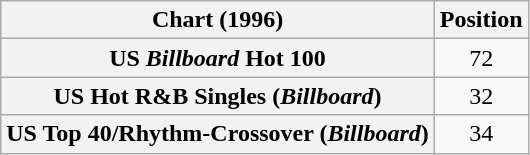<table class="wikitable sortable plainrowheaders" style="text-align:center">
<tr>
<th>Chart (1996)</th>
<th>Position</th>
</tr>
<tr>
<th scope="row">US <em>Billboard</em> Hot 100</th>
<td>72</td>
</tr>
<tr>
<th scope="row">US Hot R&B Singles (<em>Billboard</em>)</th>
<td>32</td>
</tr>
<tr>
<th scope="row">US Top 40/Rhythm-Crossover (<em>Billboard</em>)</th>
<td>34</td>
</tr>
</table>
